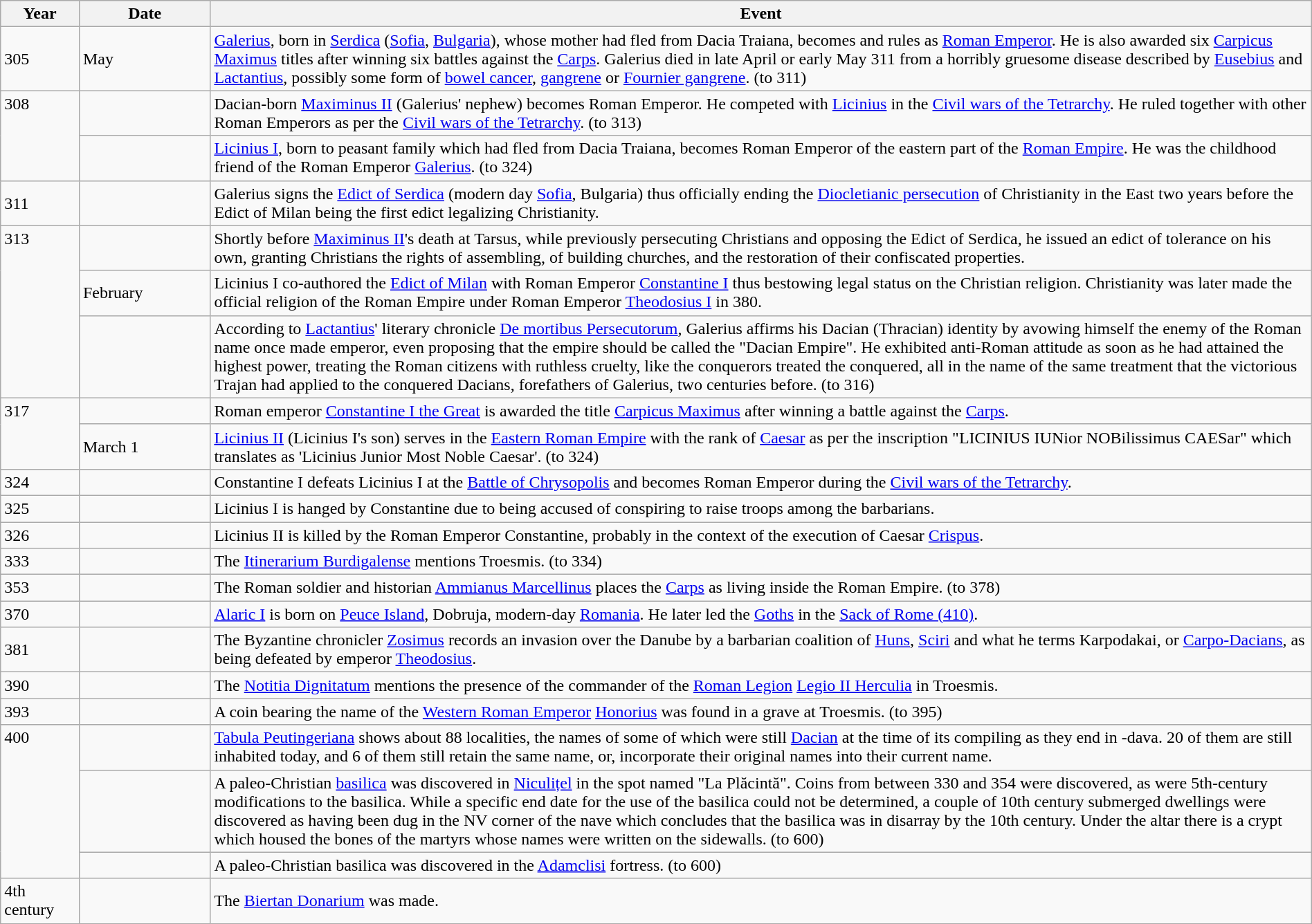<table class="wikitable" width="100%">
<tr>
<th style="width:6%">Year</th>
<th style="width:10%">Date</th>
<th>Event</th>
</tr>
<tr>
<td>305</td>
<td>May</td>
<td><a href='#'>Galerius</a>, born in <a href='#'>Serdica</a> (<a href='#'>Sofia</a>, <a href='#'>Bulgaria</a>), whose mother had fled from Dacia Traiana, becomes and rules as <a href='#'>Roman Emperor</a>. He is also awarded six <a href='#'>Carpicus Maximus</a> titles after winning six battles against the <a href='#'>Carps</a>. Galerius died in late April or early May 311 from a horribly gruesome disease described by <a href='#'>Eusebius</a> and <a href='#'>Lactantius</a>, possibly some form of <a href='#'>bowel cancer</a>, <a href='#'>gangrene</a> or <a href='#'>Fournier gangrene</a>. (to 311)</td>
</tr>
<tr>
<td rowspan="2" valign="top">308</td>
<td></td>
<td>Dacian-born <a href='#'>Maximinus II</a> (Galerius' nephew) becomes Roman Emperor. He competed with <a href='#'>Licinius</a> in the <a href='#'>Civil wars of the Tetrarchy</a>. He ruled together with other Roman Emperors as per the <a href='#'>Civil wars of the Tetrarchy</a>. (to 313)</td>
</tr>
<tr>
<td></td>
<td><a href='#'>Licinius I</a>, born to peasant family which had fled from Dacia Traiana, becomes Roman Emperor of the eastern part of the <a href='#'>Roman Empire</a>. He was the childhood friend of the Roman Emperor <a href='#'>Galerius</a>. (to 324)</td>
</tr>
<tr>
<td>311</td>
<td></td>
<td>Galerius signs the <a href='#'>Edict of Serdica</a> (modern day <a href='#'>Sofia</a>, Bulgaria) thus officially ending the <a href='#'>Diocletianic persecution</a> of Christianity in the East two years before the Edict of Milan being the first edict legalizing Christianity.</td>
</tr>
<tr>
<td rowspan="3" valign="top">313</td>
<td></td>
<td>Shortly before <a href='#'>Maximinus II</a>'s death at Tarsus, while previously persecuting Christians and opposing the Edict of Serdica, he issued an edict of tolerance on his own, granting Christians the rights of assembling, of building churches, and the restoration of their confiscated properties.</td>
</tr>
<tr>
<td>February</td>
<td>Licinius I co-authored the <a href='#'>Edict of Milan</a> with Roman Emperor <a href='#'>Constantine I</a> thus bestowing legal status on the Christian religion. Christianity was later made the official religion of the Roman Empire under Roman Emperor <a href='#'>Theodosius I</a> in 380.</td>
</tr>
<tr>
<td></td>
<td>According to <a href='#'>Lactantius</a>' literary chronicle <a href='#'>De mortibus Persecutorum</a>, Galerius affirms his Dacian (Thracian) identity by avowing himself the enemy of the Roman name once made emperor, even proposing that the empire should be called the "Dacian Empire". He exhibited anti-Roman attitude as soon as he had attained the highest power, treating the Roman citizens with ruthless cruelty, like the conquerors treated the conquered, all in the name of the same treatment that the victorious Trajan had applied to the conquered Dacians, forefathers of Galerius, two centuries before. (to 316)</td>
</tr>
<tr>
<td rowspan="2" valign="top">317</td>
<td></td>
<td>Roman emperor <a href='#'>Constantine I the Great</a> is awarded the title <a href='#'>Carpicus Maximus</a> after winning a battle against the <a href='#'>Carps</a>.</td>
</tr>
<tr>
<td>March 1</td>
<td><a href='#'>Licinius II</a> (Licinius I's son) serves in the <a href='#'>Eastern Roman Empire</a> with the rank of <a href='#'>Caesar</a> as per the inscription "LICINIUS IUNior NOBilissimus CAESar" which translates as 'Licinius Junior Most Noble Caesar'. (to 324)</td>
</tr>
<tr>
<td>324</td>
<td></td>
<td>Constantine I defeats Licinius I at the <a href='#'>Battle of Chrysopolis</a> and becomes Roman Emperor during the <a href='#'>Civil wars of the Tetrarchy</a>.</td>
</tr>
<tr>
<td>325</td>
<td></td>
<td>Licinius I is hanged by Constantine due to being accused of conspiring to raise troops among the barbarians.</td>
</tr>
<tr>
<td>326</td>
<td></td>
<td>Licinius II is killed by the Roman Emperor Constantine, probably in the context of the execution of Caesar <a href='#'>Crispus</a>.</td>
</tr>
<tr>
<td>333</td>
<td></td>
<td>The <a href='#'>Itinerarium Burdigalense</a> mentions Troesmis. (to 334)</td>
</tr>
<tr>
<td>353</td>
<td></td>
<td>The Roman soldier and historian <a href='#'>Ammianus Marcellinus</a> places the <a href='#'>Carps</a> as living inside the Roman Empire. (to 378)</td>
</tr>
<tr>
<td>370</td>
<td></td>
<td><a href='#'>Alaric I</a> is born on <a href='#'>Peuce Island</a>, Dobruja, modern-day <a href='#'>Romania</a>. He later led the <a href='#'>Goths</a> in the <a href='#'>Sack of Rome (410)</a>.</td>
</tr>
<tr>
<td>381</td>
<td></td>
<td>The Byzantine chronicler <a href='#'>Zosimus</a> records an invasion over the Danube by a barbarian coalition of <a href='#'>Huns</a>, <a href='#'>Sciri</a> and what he terms Karpodakai, or <a href='#'>Carpo-Dacians</a>, as being defeated by emperor <a href='#'>Theodosius</a>.</td>
</tr>
<tr>
<td>390</td>
<td></td>
<td>The <a href='#'>Notitia Dignitatum</a> mentions the presence of the commander of the <a href='#'>Roman Legion</a> <a href='#'>Legio II Herculia</a> in Troesmis.</td>
</tr>
<tr>
<td>393</td>
<td></td>
<td>A coin bearing the name of the <a href='#'>Western Roman Emperor</a> <a href='#'>Honorius</a> was found in a grave at Troesmis. (to 395)</td>
</tr>
<tr>
<td rowspan="3" valign="top">400</td>
<td></td>
<td><a href='#'>Tabula Peutingeriana</a> shows about 88 localities, the names of some of which were still <a href='#'>Dacian</a> at the time of its compiling as they end in -dava. 20 of them are still inhabited today, and 6 of them still retain the same name, or, incorporate their original names into their current name.</td>
</tr>
<tr>
<td></td>
<td>A paleo-Christian <a href='#'>basilica</a> was discovered in <a href='#'>Niculițel</a> in the spot named "La Plăcintă". Coins from between 330 and 354 were discovered, as were 5th-century modifications to the basilica. While a specific end date for the use of the basilica could not be determined, a couple of 10th century submerged dwellings were discovered as having been dug in the NV corner of the nave which concludes that the basilica was in disarray by the 10th century. Under the altar there is a crypt which housed the bones of the martyrs whose names were written on the sidewalls. (to 600)</td>
</tr>
<tr>
<td></td>
<td>A paleo-Christian basilica was discovered in the <a href='#'>Adamclisi</a> fortress. (to 600)</td>
</tr>
<tr>
<td>4th century</td>
<td></td>
<td>The <a href='#'>Biertan Donarium</a> was made.</td>
</tr>
</table>
